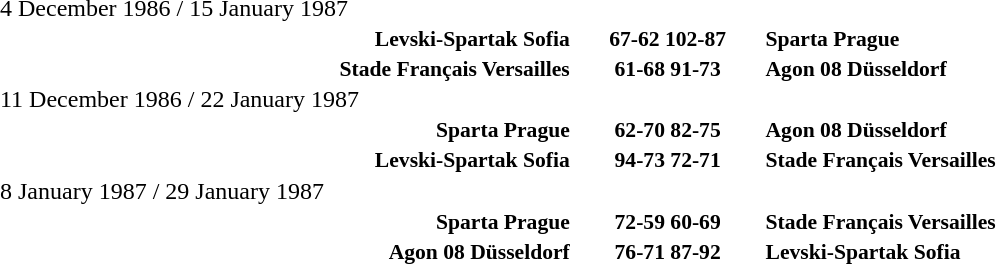<table width=60% cellspacing=1>
<tr>
<th></th>
<th></th>
<th></th>
</tr>
<tr>
<td>4 December 1986 / 15 January 1987</td>
</tr>
<tr style=font-size:90%>
<td align=right><strong>Levski-Spartak Sofia</strong></td>
<td align=center><strong>67-62 102-87</strong></td>
<td><strong>Sparta Prague</strong></td>
</tr>
<tr style=font-size:90%>
<td align=right><strong>Stade Français Versailles</strong></td>
<td align=center><strong>61-68 91-73</strong></td>
<td><strong>Agon 08 Düsseldorf</strong></td>
</tr>
<tr>
<td>11 December 1986 / 22 January 1987</td>
</tr>
<tr style=font-size:90%>
<td align=right><strong>Sparta Prague</strong></td>
<td align=center><strong>62-70 82-75</strong></td>
<td><strong>Agon 08 Düsseldorf</strong></td>
</tr>
<tr style=font-size:90%>
<td align=right><strong>Levski-Spartak Sofia</strong></td>
<td align=center><strong>94-73 72-71</strong></td>
<td><strong>Stade Français Versailles</strong></td>
</tr>
<tr>
<td>8 January 1987 / 29 January 1987</td>
</tr>
<tr style=font-size:90%>
<td align=right><strong>Sparta Prague</strong></td>
<td align=center><strong>72-59 60-69</strong></td>
<td><strong>Stade Français Versailles</strong></td>
</tr>
<tr style=font-size:90%>
<td align=right><strong>Agon 08 Düsseldorf</strong></td>
<td align=center><strong>76-71 87-92</strong></td>
<td><strong>Levski-Spartak Sofia</strong></td>
</tr>
<tr>
</tr>
</table>
